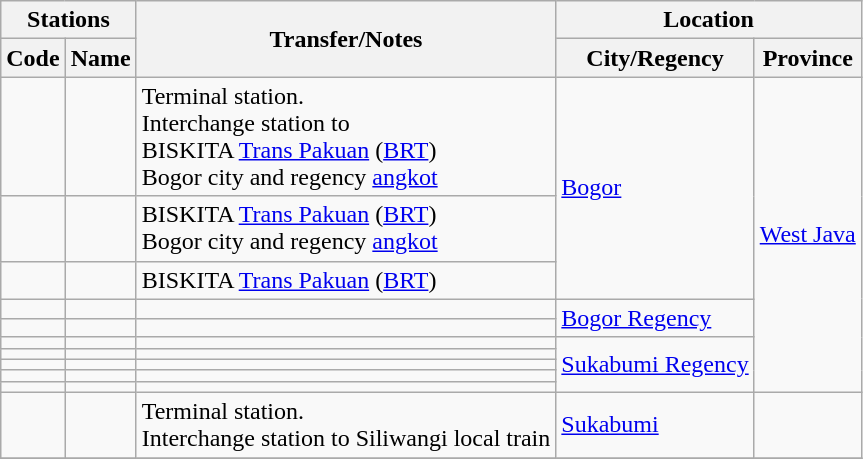<table class="wikitable">
<tr>
<th colspan="2">Stations</th>
<th rowspan="2">Transfer/Notes</th>
<th colspan="2">Location</th>
</tr>
<tr>
<th>Code</th>
<th>Name</th>
<th>City/Regency</th>
<th>Province</th>
</tr>
<tr>
<td> </td>
<td></td>
<td>Terminal station.<br>Interchange station to <br>    BISKITA <a href='#'>Trans Pakuan</a> (<a href='#'>BRT</a>)<br> Bogor city and regency <a href='#'>angkot</a></td>
<td rowspan="3"><a href='#'>Bogor</a></td>
<td rowspan="10"><a href='#'>West Java</a></td>
</tr>
<tr>
<td></td>
<td></td>
<td>   BISKITA <a href='#'>Trans Pakuan</a> (<a href='#'>BRT</a>)<br> Bogor city and regency <a href='#'>angkot</a></td>
</tr>
<tr>
<td></td>
<td></td>
<td> BISKITA <a href='#'>Trans Pakuan</a> (<a href='#'>BRT</a>)</td>
</tr>
<tr>
<td></td>
<td></td>
<td></td>
<td rowspan="2"><a href='#'>Bogor Regency</a></td>
</tr>
<tr>
<td></td>
<td></td>
<td></td>
</tr>
<tr>
<td></td>
<td></td>
<td></td>
<td rowspan="5"><a href='#'>Sukabumi Regency</a></td>
</tr>
<tr>
<td></td>
<td></td>
<td></td>
</tr>
<tr>
<td></td>
<td></td>
<td></td>
</tr>
<tr>
<td></td>
<td></td>
<td></td>
</tr>
<tr>
<td></td>
<td></td>
<td></td>
</tr>
<tr>
<td> </td>
<td></td>
<td>Terminal station.<br>Interchange station to  Siliwangi local train</td>
<td><a href='#'>Sukabumi</a></td>
<td></td>
</tr>
<tr>
</tr>
</table>
